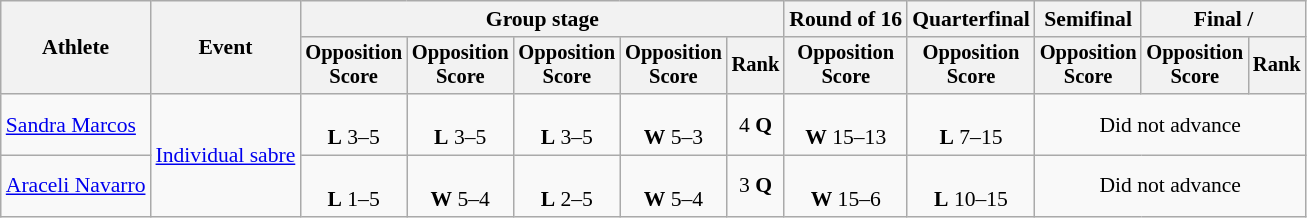<table class=wikitable style="font-size:90%">
<tr>
<th rowspan=2>Athlete</th>
<th rowspan=2>Event</th>
<th colspan=5>Group stage</th>
<th>Round of 16</th>
<th>Quarterfinal</th>
<th>Semifinal</th>
<th colspan=2>Final / </th>
</tr>
<tr style="font-size:95%">
<th>Opposition<br>Score</th>
<th>Opposition<br>Score</th>
<th>Opposition<br>Score</th>
<th>Opposition<br>Score</th>
<th>Rank</th>
<th>Opposition<br>Score</th>
<th>Opposition<br>Score</th>
<th>Opposition<br>Score</th>
<th>Opposition<br>Score</th>
<th>Rank</th>
</tr>
<tr align=center>
<td align=left><a href='#'>Sandra Marcos</a></td>
<td align=left rowspan=2><a href='#'>Individual sabre</a></td>
<td><br><strong>L</strong> 3–5</td>
<td><br><strong>L</strong> 3–5</td>
<td><br><strong>L</strong> 3–5</td>
<td><br><strong>W</strong> 5–3</td>
<td>4 <strong>Q</strong></td>
<td><br><strong>W</strong> 15–13</td>
<td><br><strong>L</strong> 7–15</td>
<td colspan=3>Did not advance</td>
</tr>
<tr align=center>
<td align=left><a href='#'>Araceli Navarro</a></td>
<td><br><strong>L</strong> 1–5</td>
<td><br><strong>W</strong> 5–4</td>
<td><br><strong>L</strong> 2–5</td>
<td><br><strong>W</strong> 5–4</td>
<td>3 <strong>Q</strong></td>
<td><br><strong>W</strong> 15–6</td>
<td><br><strong>L</strong> 10–15</td>
<td colspan=3>Did not advance</td>
</tr>
</table>
